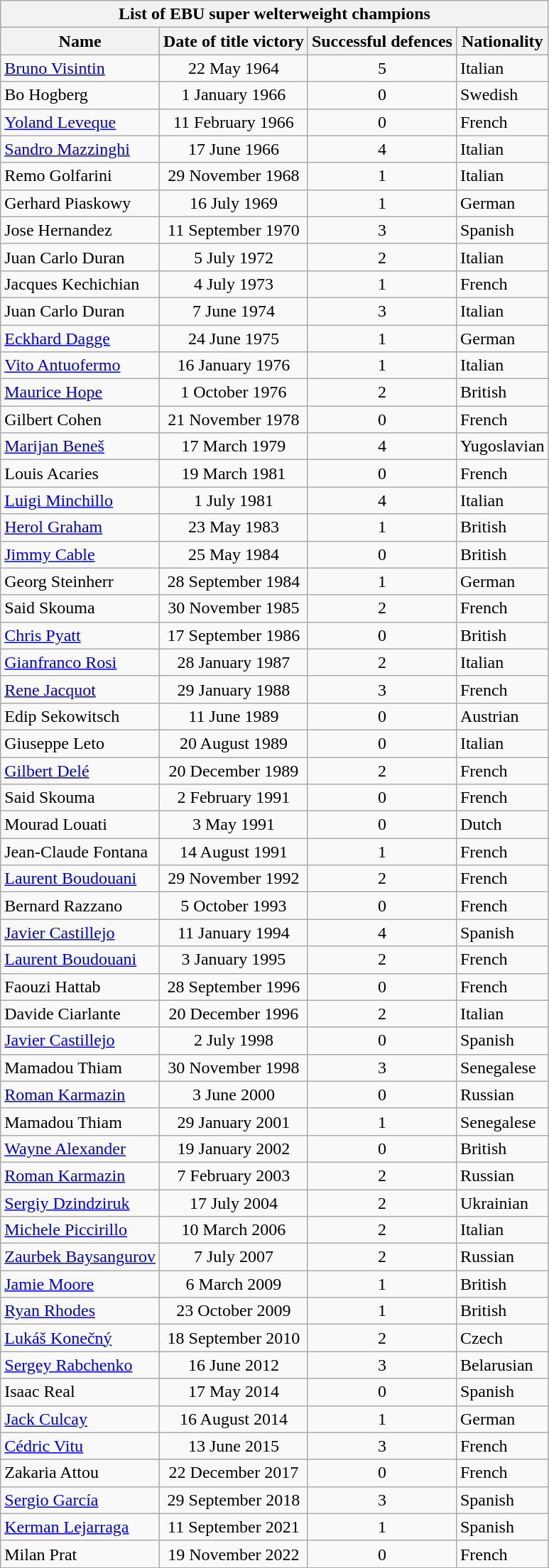<table class="wikitable">
<tr>
<th colspan=4>List of EBU super welterweight champions</th>
</tr>
<tr>
<th>Name</th>
<th>Date of title victory</th>
<th>Successful defences</th>
<th>Nationality</th>
</tr>
<tr align=center>
<td align=left><a href='#'>Bruno Visintin</a></td>
<td>22 May 1964</td>
<td>5</td>
<td align=left> Italian</td>
</tr>
<tr align=center>
<td align=left>Bo Hogberg</td>
<td>1 January 1966</td>
<td>0</td>
<td align=left> Swedish</td>
</tr>
<tr align=center>
<td align=left><a href='#'>Yoland Leveque</a></td>
<td>11 February 1966</td>
<td>0</td>
<td align=left> French</td>
</tr>
<tr align=center>
<td align=left><a href='#'>Sandro Mazzinghi</a></td>
<td>17 June 1966</td>
<td>4</td>
<td align=left> Italian</td>
</tr>
<tr align=center>
<td align=left>Remo Golfarini</td>
<td>29 November 1968</td>
<td>1</td>
<td align=left> Italian</td>
</tr>
<tr align=center>
<td align=left>Gerhard Piaskowy</td>
<td>16 July 1969</td>
<td>1</td>
<td align=left> German</td>
</tr>
<tr align=center>
<td align=left>Jose Hernandez</td>
<td>11 September 1970</td>
<td>3</td>
<td align=left> Spanish</td>
</tr>
<tr align=center>
<td align=left>Juan Carlo Duran</td>
<td>5 July 1972</td>
<td>2</td>
<td align=left> Italian</td>
</tr>
<tr align=center>
<td align=left>Jacques Kechichian</td>
<td>4 July 1973</td>
<td>1</td>
<td align=left> French</td>
</tr>
<tr align=center>
<td align=left>Juan Carlo Duran</td>
<td>7 June 1974</td>
<td>3</td>
<td align=left> Italian</td>
</tr>
<tr align=center>
<td align=left><a href='#'>Eckhard Dagge</a></td>
<td>24 June 1975</td>
<td>1</td>
<td align=left> German</td>
</tr>
<tr align=center>
<td align=left><a href='#'>Vito Antuofermo</a></td>
<td>16 January 1976</td>
<td>1</td>
<td align=left> Italian</td>
</tr>
<tr align=center>
<td align=left><a href='#'>Maurice Hope</a></td>
<td>1 October 1976</td>
<td>2</td>
<td align=left> British</td>
</tr>
<tr align=center>
<td align=left>Gilbert Cohen</td>
<td>21 November 1978</td>
<td>0</td>
<td align=left> French</td>
</tr>
<tr align=center>
<td align=left><a href='#'>Marijan Beneš</a></td>
<td>17 March 1979</td>
<td>4</td>
<td align=left> Yugoslavian</td>
</tr>
<tr align=center>
<td align=left>Louis Acaries</td>
<td>19 March 1981</td>
<td>0</td>
<td align=left> French</td>
</tr>
<tr align=center>
<td align=left><a href='#'>Luigi Minchillo</a></td>
<td>1 July 1981</td>
<td>4</td>
<td align=left> Italian</td>
</tr>
<tr align=center>
<td align=left><a href='#'>Herol Graham</a></td>
<td>23 May 1983</td>
<td>1</td>
<td align=left> British</td>
</tr>
<tr align=center>
<td align=left><a href='#'>Jimmy Cable</a></td>
<td>25 May 1984</td>
<td>0</td>
<td align=left> British</td>
</tr>
<tr align=center>
<td align=left>Georg Steinherr</td>
<td>28 September 1984</td>
<td>1</td>
<td align=left> German</td>
</tr>
<tr align=center>
<td align=left>Said Skouma</td>
<td>30 November 1985</td>
<td>2</td>
<td align=left> French</td>
</tr>
<tr align=center>
<td align=left><a href='#'>Chris Pyatt</a></td>
<td>17 September 1986</td>
<td>0</td>
<td align=left> British</td>
</tr>
<tr align=center>
<td align=left><a href='#'>Gianfranco Rosi</a></td>
<td>28 January 1987</td>
<td>2</td>
<td align=left> Italian</td>
</tr>
<tr align=center>
<td align=left><a href='#'>Rene Jacquot</a></td>
<td>29 January 1988</td>
<td>3</td>
<td align=left> French</td>
</tr>
<tr align=center>
<td align=left>Edip Sekowitsch</td>
<td>11 June 1989</td>
<td>0</td>
<td align=left> Austrian</td>
</tr>
<tr align=center>
<td align=left>Giuseppe Leto</td>
<td>20 August 1989</td>
<td>0</td>
<td align=left> Italian</td>
</tr>
<tr align=center>
<td align=left><a href='#'>Gilbert Delé</a></td>
<td>20 December 1989</td>
<td>2</td>
<td align=left> French</td>
</tr>
<tr align=center>
<td align=left>Said Skouma</td>
<td>2 February 1991</td>
<td>0</td>
<td align=left> French</td>
</tr>
<tr align=center>
<td align=left>Mourad Louati</td>
<td>3 May 1991</td>
<td>0</td>
<td align=left> Dutch</td>
</tr>
<tr align=center>
<td align=left>Jean-Claude Fontana</td>
<td>14 August 1991</td>
<td>1</td>
<td align=left> French</td>
</tr>
<tr align=center>
<td align=left><a href='#'>Laurent Boudouani</a></td>
<td>29 November 1992</td>
<td>2</td>
<td align=left> French</td>
</tr>
<tr align=center>
<td align=left>Bernard Razzano</td>
<td>5 October 1993</td>
<td>0</td>
<td align=left> French</td>
</tr>
<tr align=center>
<td align=left><a href='#'>Javier Castillejo</a></td>
<td>11 January 1994</td>
<td>4</td>
<td align=left> Spanish</td>
</tr>
<tr align=center>
<td align=left><a href='#'>Laurent Boudouani</a></td>
<td>3 January 1995</td>
<td>2</td>
<td align=left> French</td>
</tr>
<tr align=center>
<td align=left>Faouzi Hattab</td>
<td>28 September 1996</td>
<td>0</td>
<td align=left> French</td>
</tr>
<tr align=center>
<td align=left>Davide Ciarlante</td>
<td>20 December 1996</td>
<td>2</td>
<td align=left> Italian</td>
</tr>
<tr align=center>
<td align=left><a href='#'>Javier Castillejo</a></td>
<td>2 July 1998</td>
<td>0</td>
<td align=left> Spanish</td>
</tr>
<tr align=center>
<td align=left>Mamadou Thiam</td>
<td>30 November 1998</td>
<td>3</td>
<td align=left> Senegalese</td>
</tr>
<tr align=center>
<td align=left><a href='#'>Roman Karmazin</a></td>
<td>3 June 2000</td>
<td>0</td>
<td align=left> Russian</td>
</tr>
<tr align=center>
<td align=left>Mamadou Thiam</td>
<td>29 January 2001</td>
<td>1</td>
<td align=left> Senegalese</td>
</tr>
<tr align=center>
<td align=left><a href='#'>Wayne Alexander</a></td>
<td>19 January 2002</td>
<td>0</td>
<td align=left> British</td>
</tr>
<tr align=center>
<td align=left><a href='#'>Roman Karmazin</a></td>
<td>7 February 2003</td>
<td>2</td>
<td align=left> Russian</td>
</tr>
<tr align=center>
<td align=left><a href='#'>Sergiy Dzindziruk</a></td>
<td>17 July 2004</td>
<td>2</td>
<td align=left> Ukrainian</td>
</tr>
<tr align=center>
<td align=left><a href='#'>Michele Piccirillo</a></td>
<td>10 March 2006</td>
<td>2</td>
<td align=left> Italian</td>
</tr>
<tr align=center>
<td align=left><a href='#'>Zaurbek Baysangurov</a></td>
<td>7 July 2007</td>
<td>2</td>
<td align=left> Russian</td>
</tr>
<tr align=center>
<td align=left><a href='#'>Jamie Moore</a></td>
<td>6 March 2009</td>
<td>1</td>
<td align=left> British</td>
</tr>
<tr align=center>
<td align=left><a href='#'>Ryan Rhodes</a></td>
<td>23 October 2009</td>
<td>1</td>
<td align=left> British</td>
</tr>
<tr align=center>
<td align=left><a href='#'>Lukáš Konečný</a></td>
<td>18 September 2010</td>
<td>2</td>
<td align=left> Czech</td>
</tr>
<tr align=center>
<td align=left><a href='#'>Sergey Rabchenko</a></td>
<td>16 June 2012</td>
<td>3</td>
<td align=left> Belarusian</td>
</tr>
<tr align=center>
<td align=left>Isaac Real</td>
<td>17 May 2014</td>
<td>0</td>
<td align=left> Spanish</td>
</tr>
<tr align=center>
<td align=left><a href='#'>Jack Culcay</a></td>
<td>16 August 2014</td>
<td>1</td>
<td align=left> German</td>
</tr>
<tr align=center>
<td align=left><a href='#'>Cédric Vitu</a></td>
<td>13 June 2015</td>
<td>3</td>
<td align=left> French</td>
</tr>
<tr align=center>
<td align=left>Zakaria Attou</td>
<td>22 December 2017</td>
<td>0</td>
<td align=left> French</td>
</tr>
<tr align=center>
<td align=left><a href='#'>Sergio García</a></td>
<td>29 September 2018</td>
<td>3</td>
<td align=left> Spanish</td>
</tr>
<tr align=center>
<td align=left><a href='#'>Kerman Lejarraga</a></td>
<td>11 September 2021</td>
<td>1</td>
<td align=left> Spanish</td>
</tr>
<tr align=center>
<td align=left>Milan Prat</td>
<td>19 November 2022</td>
<td>0</td>
<td align=left> French</td>
</tr>
</table>
